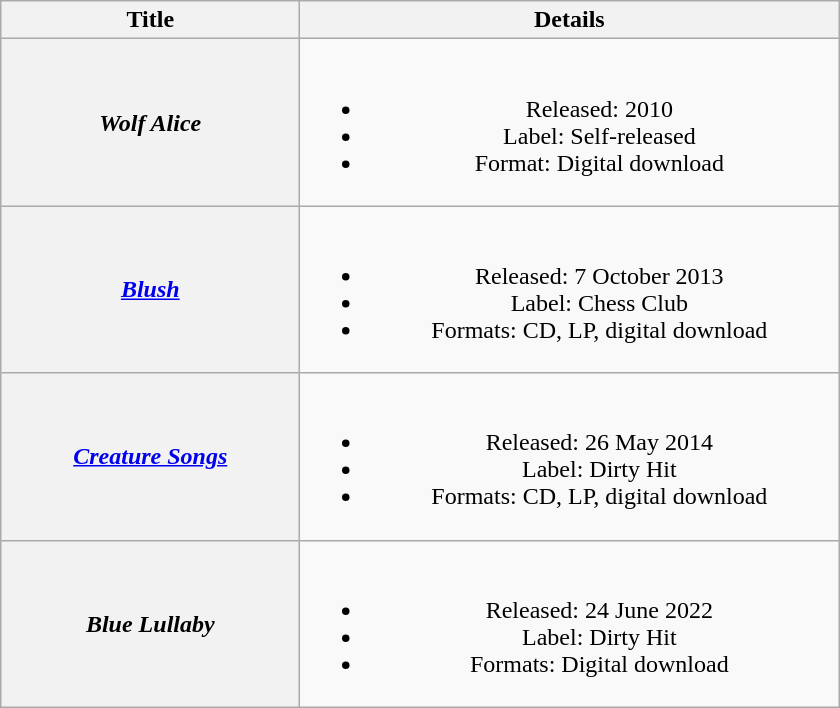<table class="wikitable plainrowheaders" style="text-align:center;">
<tr>
<th scope="col" style="width:12em;">Title</th>
<th scope="col" style="width:22em;">Details</th>
</tr>
<tr>
<th scope="row"><em>Wolf Alice</em></th>
<td><br><ul><li>Released: 2010</li><li>Label: Self-released</li><li>Format: Digital download</li></ul></td>
</tr>
<tr>
<th scope="row"><em><a href='#'>Blush</a></em></th>
<td><br><ul><li>Released: 7 October 2013</li><li>Label: Chess Club</li><li>Formats: CD, LP, digital download</li></ul></td>
</tr>
<tr>
<th scope="row"><em><a href='#'>Creature Songs</a></em></th>
<td><br><ul><li>Released: 26 May 2014</li><li>Label: Dirty Hit</li><li>Formats: CD, LP, digital download</li></ul></td>
</tr>
<tr>
<th scope="row"><em>Blue Lullaby</em></th>
<td><br><ul><li>Released: 24 June 2022</li><li>Label: Dirty Hit</li><li>Formats: Digital download</li></ul></td>
</tr>
</table>
